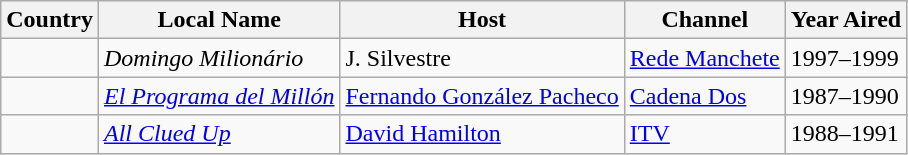<table class="wikitable">
<tr>
<th>Country</th>
<th>Local Name</th>
<th>Host</th>
<th>Channel</th>
<th>Year Aired</th>
</tr>
<tr>
<td></td>
<td><em>Domingo Milionário</em></td>
<td>J. Silvestre</td>
<td><a href='#'>Rede Manchete</a></td>
<td>1997–1999</td>
</tr>
<tr>
<td></td>
<td><em><a href='#'>El Programa del Millón</a></em></td>
<td><a href='#'>Fernando González Pacheco</a></td>
<td><a href='#'>Cadena Dos</a></td>
<td>1987–1990</td>
</tr>
<tr>
<td></td>
<td><em><a href='#'>All Clued Up</a></em></td>
<td><a href='#'>David Hamilton</a></td>
<td><a href='#'>ITV</a></td>
<td>1988–1991</td>
</tr>
</table>
